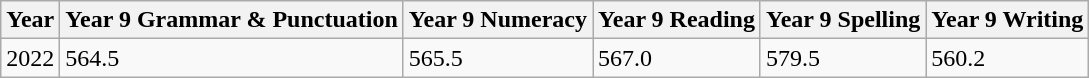<table class="wikitable">
<tr>
<th>Year</th>
<th>Year 9 Grammar & Punctuation</th>
<th>Year 9 Numeracy</th>
<th>Year 9 Reading</th>
<th>Year 9 Spelling</th>
<th>Year 9 Writing</th>
</tr>
<tr>
<td>2022</td>
<td>564.5</td>
<td>565.5</td>
<td>567.0</td>
<td>579.5</td>
<td>560.2</td>
</tr>
</table>
